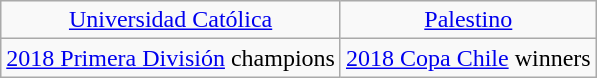<table class="wikitable" style="text-align:center">
<tr>
<td><a href='#'>Universidad Católica</a></td>
<td><a href='#'>Palestino</a></td>
</tr>
<tr>
<td><a href='#'>2018 Primera División</a> champions</td>
<td><a href='#'>2018 Copa Chile</a> winners</td>
</tr>
</table>
